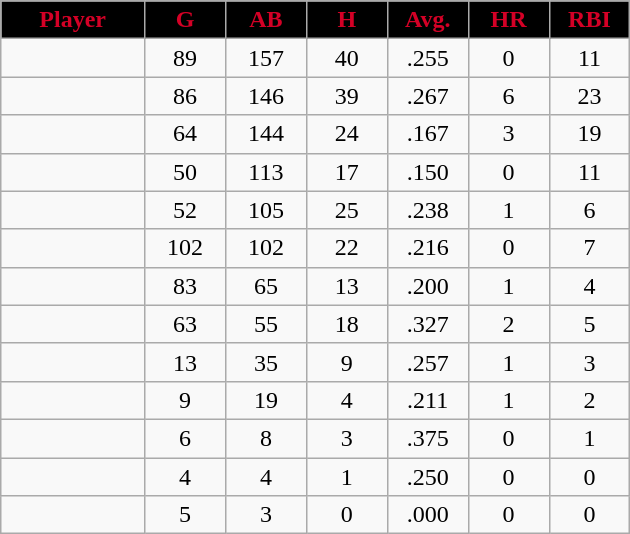<table class="wikitable sortable">
<tr>
<th style="background:black;color:#d40026;" width="16%">Player</th>
<th style="background:black;color:#d40026;" width="9%">G</th>
<th style="background:black;color:#d40026;" width="9%">AB</th>
<th style="background:black;color:#d40026;" width="9%">H</th>
<th style="background:black;color:#d40026;" width="9%">Avg.</th>
<th style="background:black;color:#d40026;" width="9%">HR</th>
<th style="background:black;color:#d40026;" width="9%">RBI</th>
</tr>
<tr align="center">
<td></td>
<td>89</td>
<td>157</td>
<td>40</td>
<td>.255</td>
<td>0</td>
<td>11</td>
</tr>
<tr align="center">
<td></td>
<td>86</td>
<td>146</td>
<td>39</td>
<td>.267</td>
<td>6</td>
<td>23</td>
</tr>
<tr align="center">
<td></td>
<td>64</td>
<td>144</td>
<td>24</td>
<td>.167</td>
<td>3</td>
<td>19</td>
</tr>
<tr align="center">
<td></td>
<td>50</td>
<td>113</td>
<td>17</td>
<td>.150</td>
<td>0</td>
<td>11</td>
</tr>
<tr align="center">
<td></td>
<td>52</td>
<td>105</td>
<td>25</td>
<td>.238</td>
<td>1</td>
<td>6</td>
</tr>
<tr align="center">
<td></td>
<td>102</td>
<td>102</td>
<td>22</td>
<td>.216</td>
<td>0</td>
<td>7</td>
</tr>
<tr align="center">
<td></td>
<td>83</td>
<td>65</td>
<td>13</td>
<td>.200</td>
<td>1</td>
<td>4</td>
</tr>
<tr align="center">
<td></td>
<td>63</td>
<td>55</td>
<td>18</td>
<td>.327</td>
<td>2</td>
<td>5</td>
</tr>
<tr align="center">
<td></td>
<td>13</td>
<td>35</td>
<td>9</td>
<td>.257</td>
<td>1</td>
<td>3</td>
</tr>
<tr align="center">
<td></td>
<td>9</td>
<td>19</td>
<td>4</td>
<td>.211</td>
<td>1</td>
<td>2</td>
</tr>
<tr align="center">
<td></td>
<td>6</td>
<td>8</td>
<td>3</td>
<td>.375</td>
<td>0</td>
<td>1</td>
</tr>
<tr align="center">
<td></td>
<td>4</td>
<td>4</td>
<td>1</td>
<td>.250</td>
<td>0</td>
<td>0</td>
</tr>
<tr align="center">
<td></td>
<td>5</td>
<td>3</td>
<td>0</td>
<td>.000</td>
<td>0</td>
<td>0</td>
</tr>
</table>
